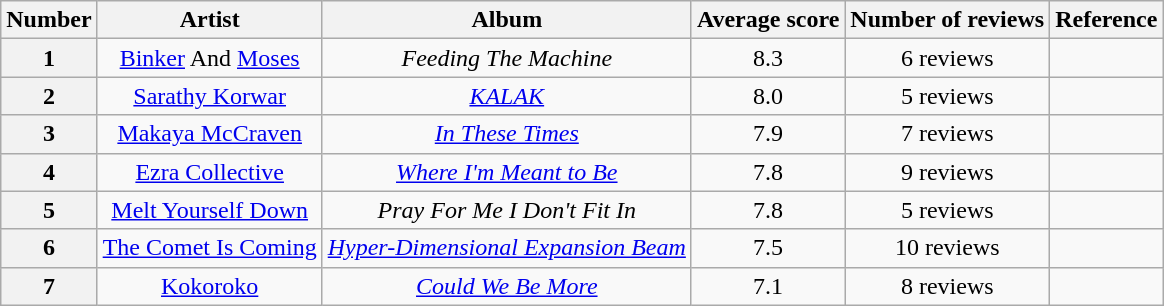<table class="wikitable sortable" style="text-align:center;">
<tr>
<th scope="col">Number</th>
<th scope="col">Artist</th>
<th scope="col">Album</th>
<th scope="col">Average score</th>
<th scope="col">Number of reviews</th>
<th scope="col">Reference</th>
</tr>
<tr>
<th scope="row">1</th>
<td><a href='#'>Binker</a> And <a href='#'>Moses</a></td>
<td><em>Feeding The Machine</em></td>
<td>8.3</td>
<td>6 reviews</td>
<td></td>
</tr>
<tr>
<th scope="row">2</th>
<td><a href='#'>Sarathy Korwar</a></td>
<td><em><a href='#'>KALAK</a></em></td>
<td>8.0</td>
<td>5 reviews</td>
<td></td>
</tr>
<tr>
<th scope="row">3</th>
<td><a href='#'>Makaya McCraven</a></td>
<td><em><a href='#'>In These Times</a></em></td>
<td>7.9</td>
<td>7 reviews</td>
<td></td>
</tr>
<tr>
<th scope="row">4</th>
<td><a href='#'>Ezra Collective</a></td>
<td><em><a href='#'>Where I'm Meant to Be</a></em></td>
<td>7.8</td>
<td>9 reviews</td>
<td></td>
</tr>
<tr>
<th scope="row">5</th>
<td><a href='#'>Melt Yourself Down</a></td>
<td><em>Pray For Me I Don't Fit In</em></td>
<td>7.8</td>
<td>5 reviews</td>
<td></td>
</tr>
<tr>
<th scope="row">6</th>
<td><a href='#'>The Comet Is Coming</a></td>
<td><em><a href='#'>Hyper-Dimensional Expansion Beam</a></em></td>
<td>7.5</td>
<td>10 reviews</td>
<td></td>
</tr>
<tr>
<th scope="row">7</th>
<td><a href='#'>Kokoroko</a></td>
<td><em><a href='#'>Could We Be More</a></em></td>
<td>7.1</td>
<td>8 reviews</td>
<td></td>
</tr>
</table>
